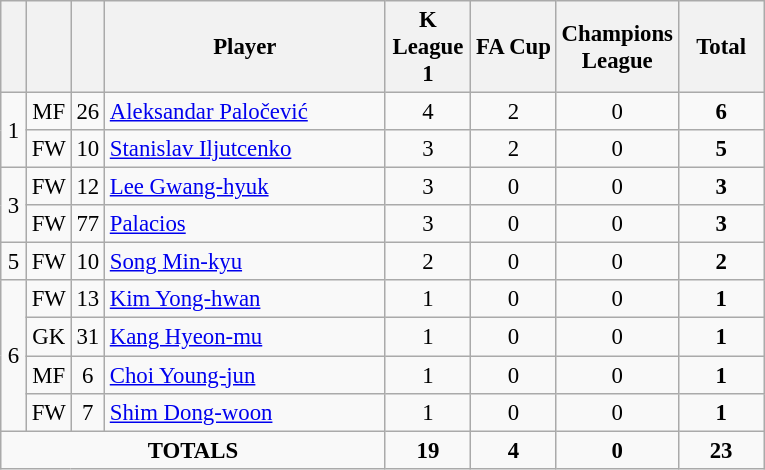<table class="wikitable sortable" style="font-size: 95%; text-align: center;">
<tr>
<th width=10></th>
<th width=10></th>
<th width=10></th>
<th width=180>Player</th>
<th width=50>K League 1</th>
<th width=50>FA Cup</th>
<th width=50>Champions League</th>
<th width=50>Total</th>
</tr>
<tr>
<td rowspan="2">1</td>
<td>MF</td>
<td>26</td>
<td align=left> <a href='#'>Aleksandar Paločević</a></td>
<td>4</td>
<td>2</td>
<td>0</td>
<td><strong>6</strong></td>
</tr>
<tr>
<td>FW</td>
<td>10</td>
<td align=left> <a href='#'>Stanislav Iljutcenko</a></td>
<td>3</td>
<td>2</td>
<td>0</td>
<td><strong>5</strong></td>
</tr>
<tr>
<td rowspan="2">3</td>
<td>FW</td>
<td>12</td>
<td align=left> <a href='#'>Lee Gwang-hyuk</a></td>
<td>3</td>
<td>0</td>
<td>0</td>
<td><strong>3</strong></td>
</tr>
<tr>
<td>FW</td>
<td>77</td>
<td align=left> <a href='#'>Palacios</a></td>
<td>3</td>
<td>0</td>
<td>0</td>
<td><strong>3</strong></td>
</tr>
<tr>
<td rowspan="1">5</td>
<td>FW</td>
<td>10</td>
<td align=left> <a href='#'>Song Min-kyu</a></td>
<td>2</td>
<td>0</td>
<td>0</td>
<td><strong>2</strong></td>
</tr>
<tr>
<td rowspan=4>6</td>
<td>FW</td>
<td>13</td>
<td align=left> <a href='#'>Kim Yong-hwan</a></td>
<td>1</td>
<td>0</td>
<td>0</td>
<td><strong>1</strong></td>
</tr>
<tr>
<td>GK</td>
<td>31</td>
<td align=left> <a href='#'>Kang Hyeon-mu</a></td>
<td>1</td>
<td>0</td>
<td>0</td>
<td><strong>1</strong></td>
</tr>
<tr>
<td>MF</td>
<td>6</td>
<td align=left> <a href='#'>Choi Young-jun</a></td>
<td>1</td>
<td>0</td>
<td>0</td>
<td><strong>1</strong></td>
</tr>
<tr>
<td>FW</td>
<td>7</td>
<td align=left> <a href='#'>Shim Dong-woon</a></td>
<td>1</td>
<td>0</td>
<td>0</td>
<td><strong>1</strong></td>
</tr>
<tr>
<td colspan="4"><strong>TOTALS</strong></td>
<td><strong>19</strong></td>
<td><strong>4</strong></td>
<td><strong>0</strong></td>
<td><strong>23</strong></td>
</tr>
</table>
